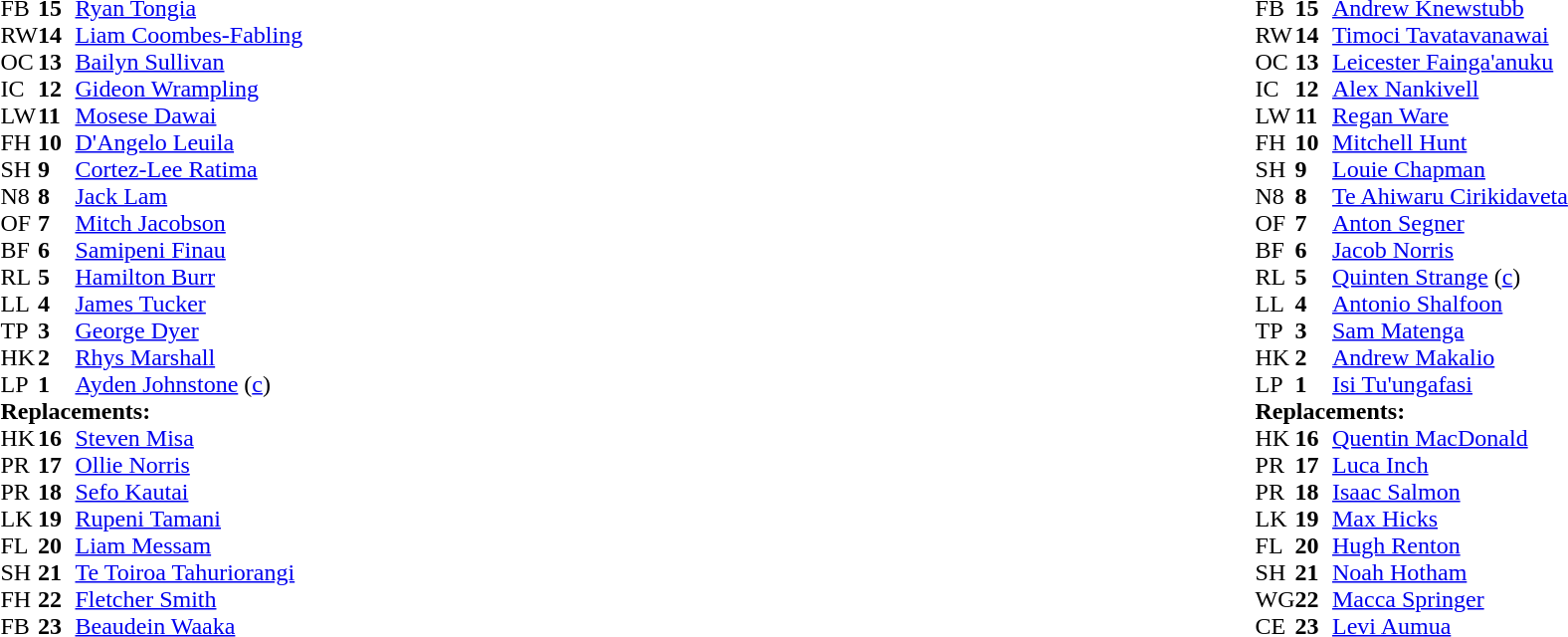<table style="width:100%">
<tr>
<td style="vertical-align:top;width:50%"><br><table cellspacing="0" cellpadding="0">
<tr>
<th width="25"></th>
<th width="25"></th>
</tr>
<tr>
<td>FB</td>
<td><strong>15</strong></td>
<td><a href='#'>Ryan Tongia</a></td>
</tr>
<tr>
<td>RW</td>
<td><strong>14</strong></td>
<td><a href='#'>Liam Coombes-Fabling</a></td>
</tr>
<tr>
<td>OC</td>
<td><strong>13</strong></td>
<td><a href='#'>Bailyn Sullivan</a></td>
</tr>
<tr>
<td>IC</td>
<td><strong>12</strong></td>
<td><a href='#'>Gideon Wrampling</a></td>
</tr>
<tr>
<td>LW</td>
<td><strong>11</strong></td>
<td><a href='#'>Mosese Dawai</a></td>
<td></td>
<td></td>
</tr>
<tr>
<td>FH</td>
<td><strong>10</strong></td>
<td><a href='#'>D'Angelo Leuila</a></td>
<td></td>
<td></td>
</tr>
<tr>
<td>SH</td>
<td><strong>9</strong></td>
<td><a href='#'>Cortez-Lee Ratima</a></td>
<td></td>
<td></td>
</tr>
<tr>
<td>N8</td>
<td><strong>8</strong></td>
<td><a href='#'>Jack Lam</a></td>
<td></td>
<td></td>
</tr>
<tr>
<td>OF</td>
<td><strong>7</strong></td>
<td><a href='#'>Mitch Jacobson</a></td>
</tr>
<tr>
<td>BF</td>
<td><strong>6</strong></td>
<td><a href='#'>Samipeni Finau</a></td>
</tr>
<tr>
<td>RL</td>
<td><strong>5</strong></td>
<td><a href='#'>Hamilton Burr</a></td>
<td></td>
<td></td>
</tr>
<tr>
<td>LL</td>
<td><strong>4</strong></td>
<td><a href='#'>James Tucker</a></td>
</tr>
<tr>
<td>TP</td>
<td><strong>3</strong></td>
<td><a href='#'>George Dyer</a></td>
<td></td>
<td></td>
<td></td>
<td></td>
</tr>
<tr>
<td>HK</td>
<td><strong>2</strong></td>
<td><a href='#'>Rhys Marshall</a></td>
<td></td>
<td></td>
</tr>
<tr>
<td>LP</td>
<td><strong>1</strong></td>
<td><a href='#'>Ayden Johnstone</a> (<a href='#'>c</a>)</td>
<td></td>
<td></td>
</tr>
<tr>
<td colspan=3><strong>Replacements:</strong></td>
</tr>
<tr>
<td>HK</td>
<td><strong>16</strong></td>
<td><a href='#'>Steven Misa</a></td>
<td></td>
<td></td>
</tr>
<tr>
<td>PR</td>
<td><strong>17</strong></td>
<td><a href='#'>Ollie Norris</a></td>
<td></td>
<td></td>
</tr>
<tr>
<td>PR</td>
<td><strong>18</strong></td>
<td><a href='#'>Sefo Kautai</a></td>
<td></td>
<td></td>
<td></td>
<td></td>
</tr>
<tr>
<td>LK</td>
<td><strong>19</strong></td>
<td><a href='#'>Rupeni Tamani</a></td>
<td></td>
<td></td>
</tr>
<tr>
<td>FL</td>
<td><strong>20</strong></td>
<td><a href='#'>Liam Messam</a></td>
<td></td>
<td></td>
</tr>
<tr>
<td>SH</td>
<td><strong>21</strong></td>
<td><a href='#'>Te Toiroa Tahuriorangi</a></td>
<td></td>
<td></td>
</tr>
<tr>
<td>FH</td>
<td><strong>22</strong></td>
<td><a href='#'>Fletcher Smith</a></td>
<td></td>
<td></td>
</tr>
<tr>
<td>FB</td>
<td><strong>23</strong></td>
<td><a href='#'>Beaudein Waaka</a></td>
<td></td>
<td></td>
</tr>
</table>
</td>
<td style="vertical-align:top"></td>
<td style="vertical-align:top; width:50%"><br><table cellspacing="0" cellpadding="0" style="margin:auto">
<tr>
<th width="25"></th>
<th width="25"></th>
</tr>
<tr>
<td>FB</td>
<td><strong>15</strong></td>
<td><a href='#'>Andrew Knewstubb</a></td>
</tr>
<tr>
<td>RW</td>
<td><strong>14</strong></td>
<td><a href='#'>Timoci Tavatavanawai</a></td>
<td></td>
<td></td>
</tr>
<tr>
<td>OC</td>
<td><strong>13</strong></td>
<td><a href='#'>Leicester Fainga'anuku</a></td>
</tr>
<tr>
<td>IC</td>
<td><strong>12</strong></td>
<td><a href='#'>Alex Nankivell</a></td>
</tr>
<tr>
<td>LW</td>
<td><strong>11</strong></td>
<td><a href='#'>Regan Ware</a></td>
<td></td>
<td></td>
</tr>
<tr>
<td>FH</td>
<td><strong>10</strong></td>
<td><a href='#'>Mitchell Hunt</a></td>
</tr>
<tr>
<td>SH</td>
<td><strong>9</strong></td>
<td><a href='#'>Louie Chapman</a></td>
<td></td>
<td></td>
</tr>
<tr>
<td>N8</td>
<td><strong>8</strong></td>
<td><a href='#'>Te Ahiwaru Cirikidaveta</a></td>
<td></td>
<td></td>
</tr>
<tr>
<td>OF</td>
<td><strong>7</strong></td>
<td><a href='#'>Anton Segner</a></td>
</tr>
<tr>
<td>BF</td>
<td><strong>6</strong></td>
<td><a href='#'>Jacob Norris</a></td>
</tr>
<tr>
<td>RL</td>
<td><strong>5</strong></td>
<td><a href='#'>Quinten Strange</a> (<a href='#'>c</a>)</td>
</tr>
<tr>
<td>LL</td>
<td><strong>4</strong></td>
<td><a href='#'>Antonio Shalfoon</a></td>
<td></td>
<td></td>
</tr>
<tr>
<td>TP</td>
<td><strong>3</strong></td>
<td><a href='#'>Sam Matenga</a></td>
<td></td>
<td></td>
</tr>
<tr>
<td>HK</td>
<td><strong>2</strong></td>
<td><a href='#'>Andrew Makalio</a></td>
<td></td>
<td></td>
</tr>
<tr>
<td>LP</td>
<td><strong>1</strong></td>
<td><a href='#'>Isi Tu'ungafasi</a></td>
<td></td>
<td></td>
</tr>
<tr>
<td colspan=3><strong>Replacements:</strong></td>
</tr>
<tr>
<td>HK</td>
<td><strong>16</strong></td>
<td><a href='#'>Quentin MacDonald</a></td>
<td></td>
<td></td>
</tr>
<tr>
<td>PR</td>
<td><strong>17</strong></td>
<td><a href='#'>Luca Inch</a></td>
<td></td>
<td></td>
</tr>
<tr>
<td>PR</td>
<td><strong>18</strong></td>
<td><a href='#'>Isaac Salmon</a></td>
<td></td>
<td></td>
</tr>
<tr>
<td>LK</td>
<td><strong>19</strong></td>
<td><a href='#'>Max Hicks</a></td>
<td></td>
<td></td>
</tr>
<tr>
<td>FL</td>
<td><strong>20</strong></td>
<td><a href='#'>Hugh Renton</a></td>
<td></td>
<td></td>
</tr>
<tr>
<td>SH</td>
<td><strong>21</strong></td>
<td><a href='#'>Noah Hotham</a></td>
<td></td>
<td></td>
</tr>
<tr>
<td>WG</td>
<td><strong>22</strong></td>
<td><a href='#'>Macca Springer</a></td>
<td></td>
<td></td>
</tr>
<tr>
<td>CE</td>
<td><strong>23</strong></td>
<td><a href='#'>Levi Aumua</a></td>
<td></td>
<td></td>
</tr>
</table>
</td>
</tr>
</table>
